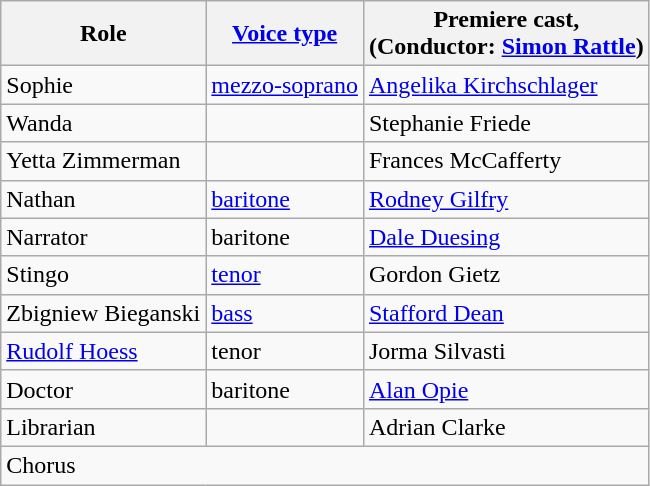<table class="wikitable">
<tr>
<th>Role</th>
<th><a href='#'>Voice type</a></th>
<th>Premiere cast,<br>(Conductor: <a href='#'>Simon Rattle</a>)</th>
</tr>
<tr>
<td>Sophie</td>
<td><a href='#'>mezzo-soprano</a></td>
<td><a href='#'>Angelika Kirchschlager</a></td>
</tr>
<tr>
<td>Wanda</td>
<td></td>
<td>Stephanie Friede</td>
</tr>
<tr>
<td>Yetta Zimmerman</td>
<td></td>
<td>Frances McCafferty</td>
</tr>
<tr>
<td>Nathan</td>
<td><a href='#'>baritone</a></td>
<td><a href='#'>Rodney Gilfry</a></td>
</tr>
<tr>
<td>Narrator</td>
<td>baritone</td>
<td><a href='#'>Dale Duesing</a></td>
</tr>
<tr>
<td>Stingo</td>
<td><a href='#'>tenor</a></td>
<td>Gordon Gietz</td>
</tr>
<tr>
<td>Zbigniew Bieganski</td>
<td><a href='#'>bass</a></td>
<td><a href='#'>Stafford Dean</a></td>
</tr>
<tr>
<td><a href='#'>Rudolf Hoess</a></td>
<td>tenor</td>
<td>Jorma Silvasti</td>
</tr>
<tr>
<td>Doctor</td>
<td>baritone</td>
<td><a href='#'>Alan Opie</a></td>
</tr>
<tr>
<td>Librarian</td>
<td></td>
<td>Adrian Clarke</td>
</tr>
<tr>
<td colspan=3>Chorus</td>
</tr>
</table>
